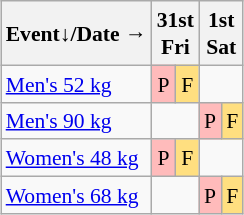<table class="wikitable" style="margin:0.5em auto; font-size:90%; line-height:1.25em; text-align:center;">
<tr>
<th>Event↓/Date →</th>
<th colspan=2>31st<br>Fri</th>
<th colspan=2>1st<br>Sat</th>
</tr>
<tr>
<td align="left"><a href='#'>Men's 52 kg</a></td>
<td bgcolor="#FFBBBB">P</td>
<td bgcolor="#FFDF80">F</td>
<td colspan=2></td>
</tr>
<tr>
<td align="left"><a href='#'>Men's 90 kg</a></td>
<td colspan=2></td>
<td bgcolor="#FFBBBB">P</td>
<td bgcolor="#FFDF80">F</td>
</tr>
<tr>
<td align="left"><a href='#'>Women's 48 kg</a></td>
<td bgcolor="#FFBBBB">P</td>
<td bgcolor="#FFDF80">F</td>
<td colspan=2></td>
</tr>
<tr>
<td align="left"><a href='#'>Women's 68 kg</a></td>
<td colspan=2></td>
<td bgcolor="#FFBBBB">P</td>
<td bgcolor="#FFDF80">F</td>
</tr>
</table>
